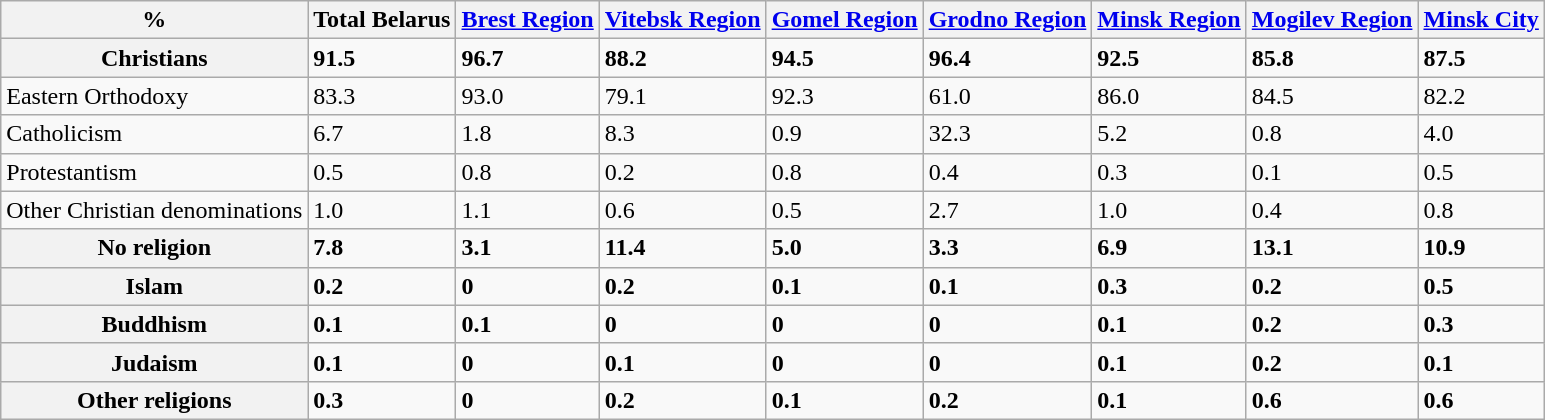<table class="wikitable">
<tr>
<th>%</th>
<th>Total Belarus</th>
<th><a href='#'>Brest Region</a></th>
<th><a href='#'>Vitebsk Region</a></th>
<th><a href='#'>Gomel Region</a></th>
<th><a href='#'>Grodno Region</a></th>
<th><a href='#'>Minsk Region</a></th>
<th><a href='#'>Mogilev Region</a></th>
<th><a href='#'>Minsk City</a></th>
</tr>
<tr>
<th>Christians</th>
<td><strong>91.5</strong></td>
<td><strong>96.7</strong></td>
<td><strong>88.2</strong></td>
<td><strong>94.5</strong></td>
<td><strong>96.4</strong></td>
<td><strong>92.5</strong></td>
<td><strong>85.8</strong></td>
<td><strong>87.5</strong></td>
</tr>
<tr>
<td>Eastern Orthodoxy</td>
<td>83.3</td>
<td>93.0</td>
<td>79.1</td>
<td>92.3</td>
<td>61.0</td>
<td>86.0</td>
<td>84.5</td>
<td>82.2</td>
</tr>
<tr>
<td>Catholicism</td>
<td>6.7</td>
<td>1.8</td>
<td>8.3</td>
<td>0.9</td>
<td>32.3</td>
<td>5.2</td>
<td>0.8</td>
<td>4.0</td>
</tr>
<tr>
<td>Protestantism</td>
<td>0.5</td>
<td>0.8</td>
<td>0.2</td>
<td>0.8</td>
<td>0.4</td>
<td>0.3</td>
<td>0.1</td>
<td>0.5</td>
</tr>
<tr>
<td>Other Christian denominations</td>
<td>1.0</td>
<td>1.1</td>
<td>0.6</td>
<td>0.5</td>
<td>2.7</td>
<td>1.0</td>
<td>0.4</td>
<td>0.8</td>
</tr>
<tr>
<th>No religion</th>
<td><strong>7.8</strong></td>
<td><strong>3.1</strong></td>
<td><strong>11.4</strong></td>
<td><strong>5.0</strong></td>
<td><strong>3.3</strong></td>
<td><strong>6.9</strong></td>
<td><strong>13.1</strong></td>
<td><strong>10.9</strong></td>
</tr>
<tr>
<th>Islam</th>
<td><strong>0.2</strong></td>
<td><strong>0</strong></td>
<td><strong>0.2</strong></td>
<td><strong>0.1</strong></td>
<td><strong>0.1</strong></td>
<td><strong>0.3</strong></td>
<td><strong>0.2</strong></td>
<td><strong>0.5</strong></td>
</tr>
<tr>
<th>Buddhism</th>
<td><strong>0.1</strong></td>
<td><strong>0.1</strong></td>
<td><strong>0</strong></td>
<td><strong>0</strong></td>
<td><strong>0</strong></td>
<td><strong>0.1</strong></td>
<td><strong>0.2</strong></td>
<td><strong>0.3</strong></td>
</tr>
<tr>
<th>Judaism</th>
<td><strong>0.1</strong></td>
<td><strong>0</strong></td>
<td><strong>0.1</strong></td>
<td><strong>0</strong></td>
<td><strong>0</strong></td>
<td><strong>0.1</strong></td>
<td><strong>0.2</strong></td>
<td><strong>0.1</strong></td>
</tr>
<tr>
<th>Other religions</th>
<td><strong>0.3</strong></td>
<td><strong>0</strong></td>
<td><strong>0.2</strong></td>
<td><strong>0.1</strong></td>
<td><strong>0.2</strong></td>
<td><strong>0.1</strong></td>
<td><strong>0.6</strong></td>
<td><strong>0.6</strong></td>
</tr>
</table>
